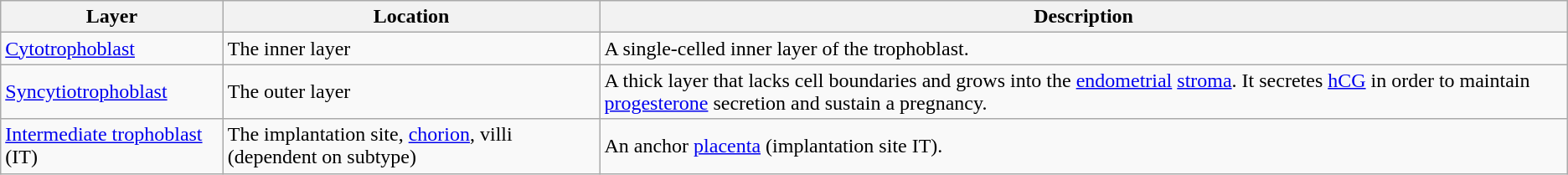<table class="wikitable">
<tr>
<th>Layer</th>
<th>Location</th>
<th>Description</th>
</tr>
<tr>
<td><a href='#'>Cytotrophoblast</a></td>
<td>The inner layer</td>
<td>A single-celled inner layer of the trophoblast.</td>
</tr>
<tr>
<td><a href='#'>Syncytiotrophoblast</a></td>
<td>The outer layer</td>
<td>A thick layer that lacks cell boundaries and grows into the <a href='#'>endometrial</a> <a href='#'>stroma</a>. It secretes <a href='#'>hCG</a> in order to maintain <a href='#'>progesterone</a> secretion and sustain a pregnancy.</td>
</tr>
<tr>
<td><a href='#'>Intermediate trophoblast</a> (IT)</td>
<td>The implantation site, <a href='#'>chorion</a>, villi (dependent on subtype)</td>
<td>An anchor <a href='#'>placenta</a> (implantation site IT).</td>
</tr>
</table>
